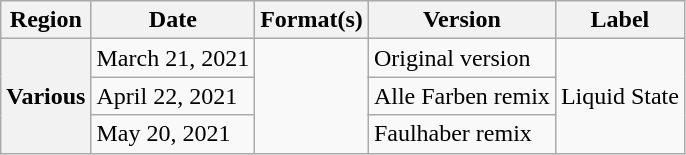<table class="wikitable plainrowheaders">
<tr>
<th>Region</th>
<th>Date</th>
<th>Format(s)</th>
<th>Version</th>
<th>Label</th>
</tr>
<tr>
<th scope="row" rowspan="3">Various</th>
<td>March 21, 2021</td>
<td rowspan="3"></td>
<td>Original version</td>
<td rowspan="3">Liquid State</td>
</tr>
<tr>
<td>April 22, 2021</td>
<td>Alle Farben remix</td>
</tr>
<tr>
<td>May 20, 2021</td>
<td>Faulhaber remix</td>
</tr>
</table>
